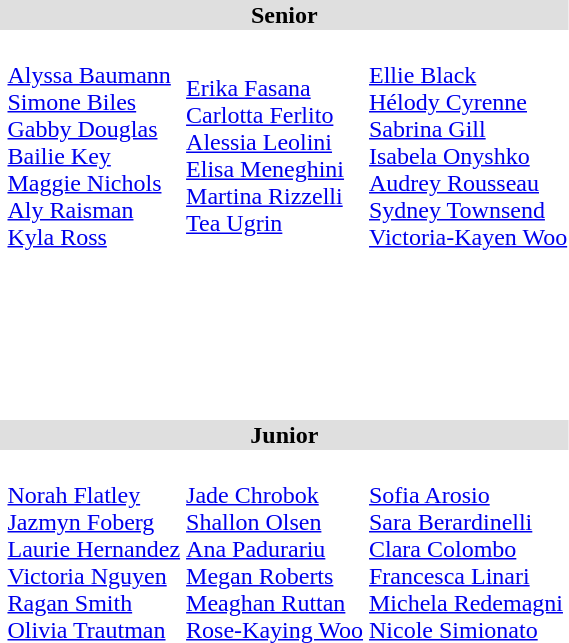<table>
<tr bgcolor="DFDFDF">
<td colspan="5" align="center"><strong>Senior</strong></td>
</tr>
<tr>
<td><br></td>
<td> <br> <a href='#'>Alyssa Baumann</a> <br> <a href='#'>Simone Biles</a> <br> <a href='#'>Gabby Douglas</a> <br> <a href='#'>Bailie Key</a> <br> <a href='#'>Maggie Nichols</a> <br> <a href='#'>Aly Raisman</a> <br> <a href='#'>Kyla Ross</a></td>
<td> <br> <a href='#'>Erika Fasana</a> <br> <a href='#'>Carlotta Ferlito</a> <br> <a href='#'>Alessia Leolini</a> <br> <a href='#'>Elisa Meneghini</a> <br> <a href='#'>Martina Rizzelli</a> <br> <a href='#'>Tea Ugrin</a></td>
<td> <br> <a href='#'>Ellie Black</a> <br> <a href='#'>Hélody Cyrenne</a> <br> <a href='#'>Sabrina Gill</a> <br> <a href='#'>Isabela Onyshko</a> <br> <a href='#'>Audrey Rousseau</a> <br> <a href='#'>Sydney Townsend</a> <br> <a href='#'>Victoria-Kayen Woo</a></td>
</tr>
<tr>
<td><br></td>
<td></td>
<td></td>
<td></td>
</tr>
<tr>
<td><br></td>
<td></td>
<td></td>
<td></td>
</tr>
<tr>
<td><br></td>
<td></td>
<td></td>
<td></td>
</tr>
<tr>
<td><br></td>
<td></td>
<td></td>
<td></td>
</tr>
<tr>
<td><br></td>
<td></td>
<td></td>
<td></td>
</tr>
<tr bgcolor="DFDFDF">
<td colspan="5" align="center"><strong>Junior</strong></td>
</tr>
<tr>
<td><br></td>
<td> <br> <a href='#'>Norah Flatley</a> <br> <a href='#'>Jazmyn Foberg</a> <br> <a href='#'>Laurie Hernandez</a> <br> <a href='#'>Victoria Nguyen</a> <br> <a href='#'>Ragan Smith</a> <br> <a href='#'>Olivia Trautman</a></td>
<td> <br> <a href='#'>Jade Chrobok</a> <br> <a href='#'>Shallon Olsen</a> <br> <a href='#'>Ana Padurariu</a> <br> <a href='#'>Megan Roberts</a> <br> <a href='#'>Meaghan Ruttan</a> <br> <a href='#'>Rose-Kaying Woo</a></td>
<td> <br> <a href='#'>Sofia Arosio</a> <br> <a href='#'>Sara Berardinelli</a> <br> <a href='#'>Clara Colombo</a> <br> <a href='#'>Francesca Linari</a> <br> <a href='#'>Michela Redemagni</a> <br> <a href='#'>Nicole Simionato</a></td>
</tr>
<tr>
<td><br></td>
<td></td>
<td></td>
<td></td>
</tr>
<tr>
<td><br></td>
<td></td>
<td></td>
<td></td>
</tr>
<tr>
<td><br></td>
<td></td>
<td></td>
<td></td>
</tr>
<tr>
<td><br></td>
<td></td>
<td></td>
<td></td>
</tr>
<tr>
<td><br></td>
<td></td>
<td></td>
<td></td>
</tr>
</table>
